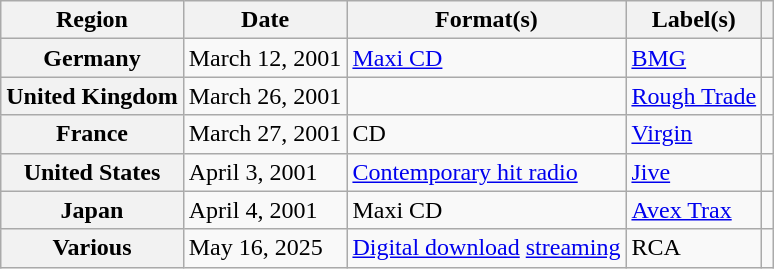<table class="wikitable plainrowheaders">
<tr>
<th scope="col">Region</th>
<th scope="col">Date</th>
<th scope="col">Format(s)</th>
<th scope="col">Label(s)</th>
<th scope="col"></th>
</tr>
<tr>
<th scope="row">Germany</th>
<td>March 12, 2001</td>
<td><a href='#'>Maxi CD</a></td>
<td><a href='#'>BMG</a></td>
<td></td>
</tr>
<tr>
<th scope="row">United Kingdom</th>
<td>March 26, 2001</td>
<td></td>
<td><a href='#'>Rough Trade</a></td>
<td></td>
</tr>
<tr>
<th scope="row">France</th>
<td>March 27, 2001</td>
<td>CD</td>
<td><a href='#'>Virgin</a></td>
<td></td>
</tr>
<tr>
<th scope="row">United States</th>
<td>April 3, 2001</td>
<td><a href='#'>Contemporary hit radio</a></td>
<td><a href='#'>Jive</a></td>
<td></td>
</tr>
<tr>
<th scope="row">Japan</th>
<td>April 4, 2001</td>
<td>Maxi CD</td>
<td><a href='#'>Avex Trax</a></td>
<td></td>
</tr>
<tr>
<th>Various</th>
<td>May 16, 2025</td>
<td><a href='#'>Digital download</a> <a href='#'>streaming</a></td>
<td>RCA</td>
<td></td>
</tr>
</table>
